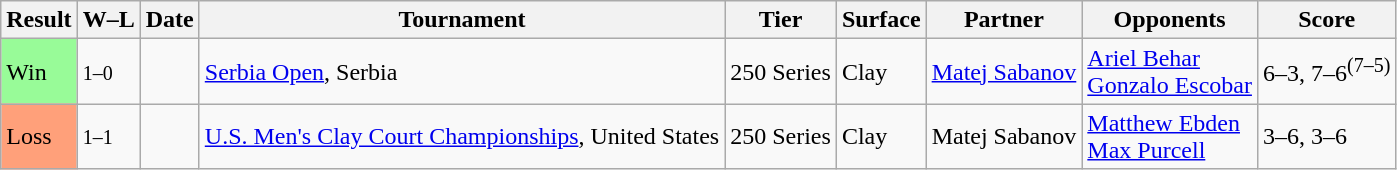<table class="sortable wikitable">
<tr>
<th>Result</th>
<th class="unsortable">W–L</th>
<th>Date</th>
<th>Tournament</th>
<th>Tier</th>
<th>Surface</th>
<th>Partner</th>
<th>Opponents</th>
<th class="unsortable">Score</th>
</tr>
<tr>
<td bgcolor=98FB98>Win</td>
<td><small>1–0</small></td>
<td><a href='#'></a></td>
<td><a href='#'>Serbia Open</a>, Serbia</td>
<td>250 Series</td>
<td>Clay</td>
<td> <a href='#'>Matej Sabanov</a></td>
<td> <a href='#'>Ariel Behar</a><br> <a href='#'>Gonzalo Escobar</a></td>
<td>6–3, 7–6<sup>(7–5)</sup></td>
</tr>
<tr>
<td bgcolor=FFA07A>Loss</td>
<td><small>1–1</small></td>
<td><a href='#'></a></td>
<td><a href='#'>U.S. Men's Clay Court Championships</a>, United States</td>
<td>250 Series</td>
<td>Clay</td>
<td> Matej Sabanov</td>
<td> <a href='#'>Matthew Ebden</a><br> <a href='#'>Max Purcell</a></td>
<td>3–6, 3–6</td>
</tr>
</table>
